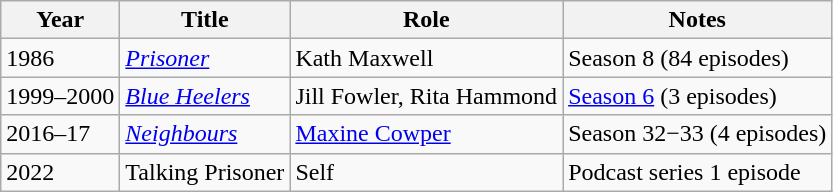<table class="wikitable sortable">
<tr>
<th>Year</th>
<th>Title</th>
<th>Role</th>
<th>Notes</th>
</tr>
<tr>
<td>1986</td>
<td><em><a href='#'>Prisoner</a></em></td>
<td>Kath Maxwell</td>
<td>Season 8 (84 episodes)</td>
</tr>
<tr>
<td>1999–2000</td>
<td><em><a href='#'>Blue Heelers</a></em></td>
<td>Jill Fowler, Rita Hammond</td>
<td><a href='#'>Season 6</a> (3 episodes)</td>
</tr>
<tr>
<td>2016–17</td>
<td><em><a href='#'>Neighbours</a></em></td>
<td><a href='#'>Maxine Cowper</a></td>
<td>Season 32−33 (4 episodes)</td>
</tr>
<tr>
<td>2022</td>
<td>Talking Prisoner</td>
<td>Self</td>
<td>Podcast series 1 episode</td>
</tr>
</table>
